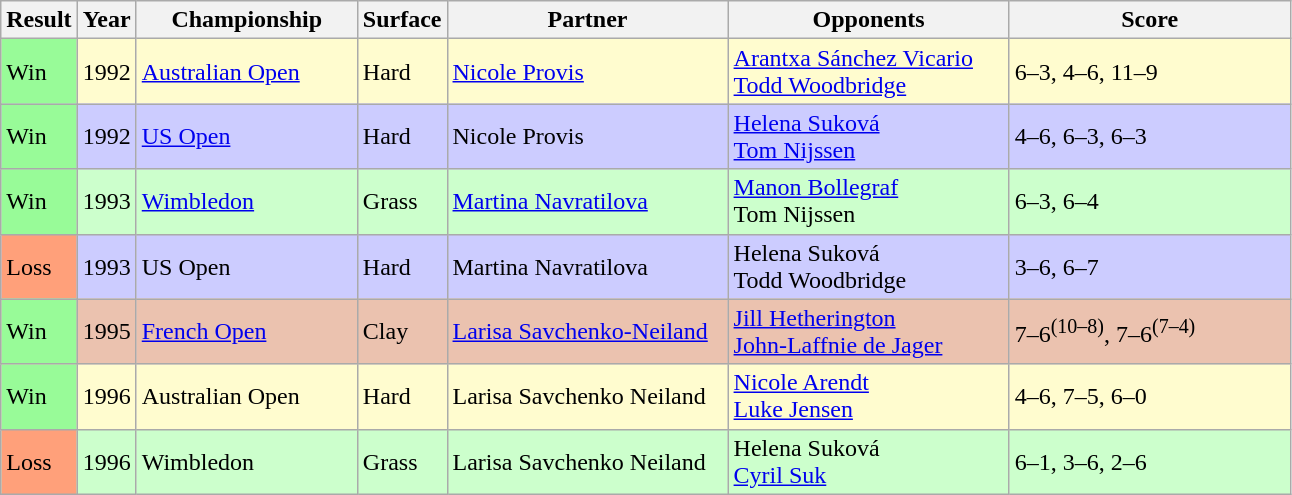<table class="sortable wikitable">
<tr>
<th>Result</th>
<th style="width:30px">Year</th>
<th style="width:140px">Championship</th>
<th style="width:50px">Surface</th>
<th style="width:180px">Partner</th>
<th style="width:180px">Opponents</th>
<th style="width:180px" class="unsortable">Score</th>
</tr>
<tr style="background:#fffccf;">
<td style="background:#98fb98;">Win</td>
<td>1992</td>
<td><a href='#'>Australian Open</a></td>
<td>Hard</td>
<td> <a href='#'>Nicole Provis</a></td>
<td> <a href='#'>Arantxa Sánchez Vicario</a> <br> <a href='#'>Todd Woodbridge</a></td>
<td>6–3, 4–6, 11–9</td>
</tr>
<tr style="background:#ccccff;">
<td style="background:#98fb98;">Win</td>
<td>1992</td>
<td><a href='#'>US Open</a></td>
<td>Hard</td>
<td> Nicole Provis</td>
<td> <a href='#'>Helena Suková</a> <br>  <a href='#'>Tom Nijssen</a></td>
<td>4–6, 6–3, 6–3</td>
</tr>
<tr bgcolor="#CCFFCC ">
<td style="background:#98fb98;">Win</td>
<td>1993</td>
<td><a href='#'>Wimbledon</a></td>
<td>Grass</td>
<td> <a href='#'>Martina Navratilova</a></td>
<td> <a href='#'>Manon Bollegraf</a> <br>  Tom Nijssen</td>
<td>6–3, 6–4</td>
</tr>
<tr style="background:#ccccff;">
<td style="background:#ffa07a;">Loss</td>
<td>1993</td>
<td>US Open</td>
<td>Hard</td>
<td> Martina Navratilova</td>
<td> Helena Suková <br>  Todd Woodbridge</td>
<td>3–6, 6–7</td>
</tr>
<tr style="background:#ebc2af;">
<td style="background:#98fb98;">Win</td>
<td>1995</td>
<td><a href='#'>French Open</a></td>
<td>Clay</td>
<td> <a href='#'>Larisa Savchenko-Neiland</a></td>
<td> <a href='#'>Jill Hetherington</a> <br>  <a href='#'>John-Laffnie de Jager</a></td>
<td>7–6<sup>(10–8)</sup>, 7–6<sup>(7–4)</sup></td>
</tr>
<tr style="background:#fffccf;">
<td style="background:#98fb98;">Win</td>
<td>1996</td>
<td>Australian Open</td>
<td>Hard</td>
<td> Larisa Savchenko Neiland</td>
<td> <a href='#'>Nicole Arendt</a> <br>  <a href='#'>Luke Jensen</a></td>
<td>4–6, 7–5, 6–0</td>
</tr>
<tr style="background:#ccffcc;">
<td style="background:#ffa07a;">Loss</td>
<td>1996</td>
<td>Wimbledon</td>
<td>Grass</td>
<td> Larisa Savchenko Neiland</td>
<td> Helena Suková <br>  <a href='#'>Cyril Suk</a></td>
<td>6–1, 3–6, 2–6</td>
</tr>
</table>
